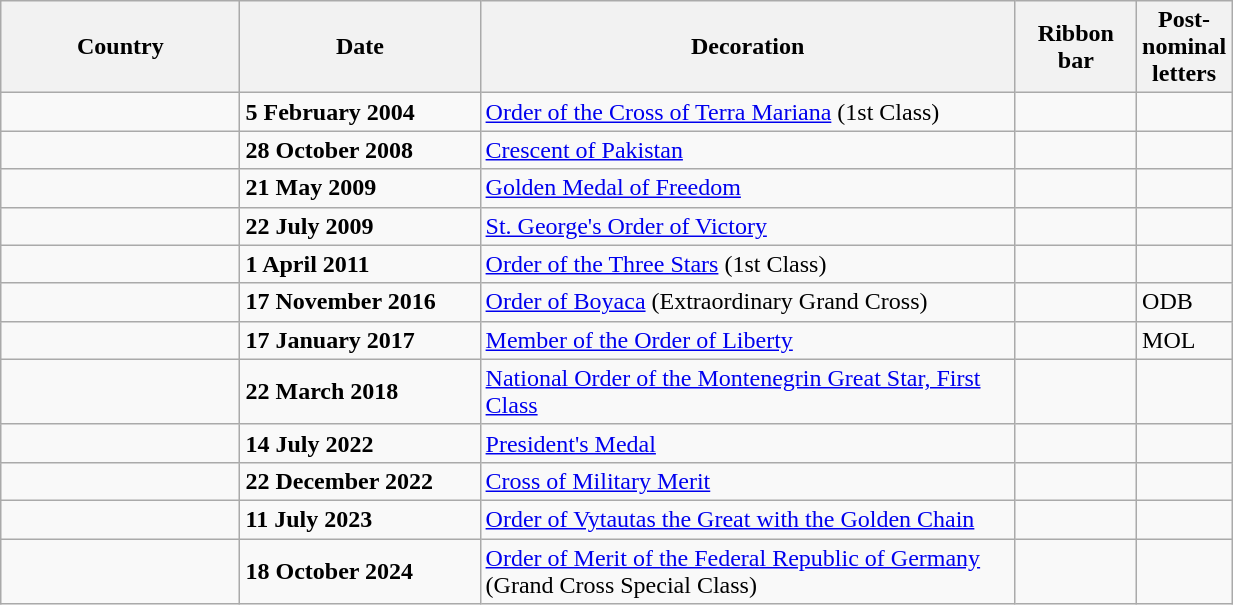<table class="wikitable" style="width:65%;">
<tr>
<th style="width:20%;">Country</th>
<th style="width:20%;">Date</th>
<th style="width:45%;">Decoration</th>
<th style="width:10%;">Ribbon bar</th>
<th style="width:5%;">Post-nominal letters</th>
</tr>
<tr>
<td></td>
<td><strong>5 February 2004</strong></td>
<td><a href='#'>Order of the Cross of Terra Mariana</a> (1st Class)</td>
<td></td>
<td></td>
</tr>
<tr>
<td></td>
<td><strong>28 October 2008</strong></td>
<td><a href='#'>Crescent of Pakistan</a></td>
<td></td>
<td></td>
</tr>
<tr>
<td></td>
<td><strong>21 May 2009</strong></td>
<td><a href='#'>Golden Medal of Freedom</a></td>
<td></td>
<td></td>
</tr>
<tr>
<td></td>
<td><strong>22 July 2009</strong></td>
<td><a href='#'>St. George's Order of Victory</a></td>
<td></td>
<td></td>
</tr>
<tr>
<td></td>
<td><strong>1 April 2011</strong></td>
<td><a href='#'>Order of the Three Stars</a> (1st Class)</td>
<td></td>
<td></td>
</tr>
<tr>
<td></td>
<td><strong>17 November 2016</strong></td>
<td><a href='#'>Order of Boyaca</a> (Extraordinary Grand Cross) </td>
<td></td>
<td>ODB</td>
</tr>
<tr>
<td></td>
<td><strong>17 January 2017</strong></td>
<td><a href='#'>Member of the Order of Liberty</a></td>
<td></td>
<td>MOL</td>
</tr>
<tr>
<td></td>
<td><strong>22 March 2018</strong></td>
<td><a href='#'>National Order of the Montenegrin Great Star, First Class</a></td>
<td></td>
<td></td>
</tr>
<tr>
<td></td>
<td><strong>14 July 2022</strong></td>
<td><a href='#'>President's Medal</a></td>
<td></td>
<td></td>
</tr>
<tr>
<td></td>
<td><strong>22 December 2022</strong></td>
<td><a href='#'>Cross of Military Merit</a></td>
<td></td>
<td></td>
</tr>
<tr>
<td></td>
<td><strong>11 July 2023</strong></td>
<td><a href='#'>Order of Vytautas the Great with the Golden Chain</a></td>
<td></td>
<td></td>
</tr>
<tr>
<td></td>
<td><strong>18 October 2024</strong></td>
<td><a href='#'>Order of Merit of the Federal Republic of Germany</a> (Grand Cross Special Class)</td>
<td></td>
<td></td>
</tr>
</table>
